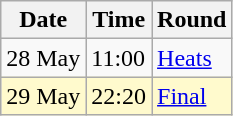<table class="wikitable">
<tr>
<th>Date</th>
<th>Time</th>
<th>Round</th>
</tr>
<tr>
<td>28 May</td>
<td>11:00</td>
<td><a href='#'>Heats</a></td>
</tr>
<tr style=background:lemonchiffon>
<td>29 May</td>
<td>22:20</td>
<td><a href='#'>Final</a></td>
</tr>
</table>
